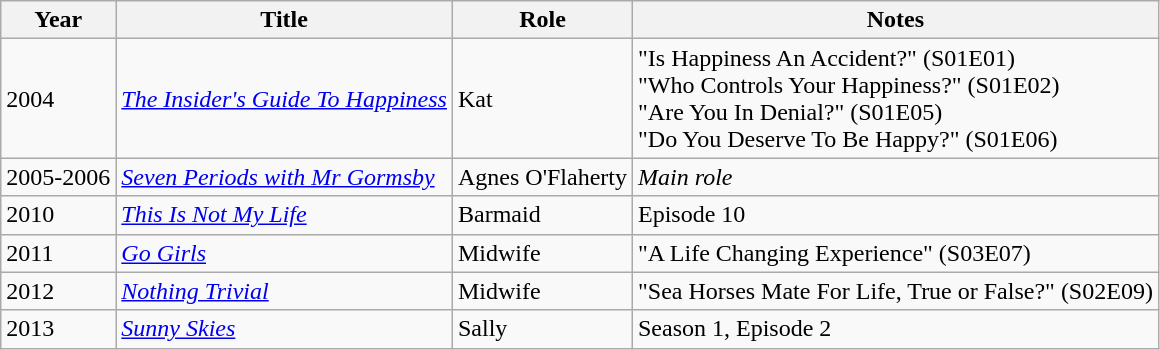<table class="wikitable sortable">
<tr>
<th>Year</th>
<th>Title</th>
<th>Role</th>
<th class="unsortable">Notes</th>
</tr>
<tr>
<td>2004</td>
<td><em><a href='#'>The Insider's Guide To Happiness</a></em></td>
<td>Kat</td>
<td>"Is Happiness An Accident?" (S01E01)<br>"Who Controls Your Happiness?" (S01E02)<br>"Are You In Denial?" (S01E05)<br>"Do You Deserve To Be Happy?" (S01E06)</td>
</tr>
<tr>
<td>2005-2006</td>
<td><em><a href='#'>Seven Periods with Mr Gormsby</a></em></td>
<td>Agnes O'Flaherty</td>
<td><em>Main role</em></td>
</tr>
<tr>
<td>2010</td>
<td><em><a href='#'>This Is Not My Life</a></em></td>
<td>Barmaid</td>
<td>Episode 10</td>
</tr>
<tr>
<td>2011</td>
<td><em><a href='#'>Go Girls</a></em></td>
<td>Midwife</td>
<td>"A Life Changing Experience" (S03E07)</td>
</tr>
<tr>
<td>2012</td>
<td><em><a href='#'>Nothing Trivial</a></em></td>
<td>Midwife</td>
<td>"Sea Horses Mate For Life, True or False?" (S02E09)</td>
</tr>
<tr>
<td>2013</td>
<td><em><a href='#'>Sunny Skies</a></em></td>
<td>Sally</td>
<td>Season 1, Episode 2</td>
</tr>
</table>
